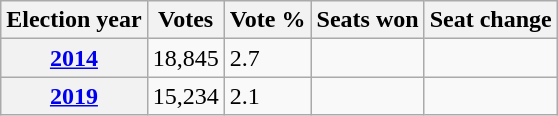<table class=wikitable>
<tr>
<th>Election year</th>
<th>Votes</th>
<th>Vote %</th>
<th>Seats won</th>
<th>Seat change</th>
</tr>
<tr>
<th><a href='#'>2014</a></th>
<td>18,845</td>
<td>2.7</td>
<td></td>
<td></td>
</tr>
<tr>
<th><a href='#'>2019</a></th>
<td>15,234</td>
<td>2.1</td>
<td></td>
<td></td>
</tr>
</table>
